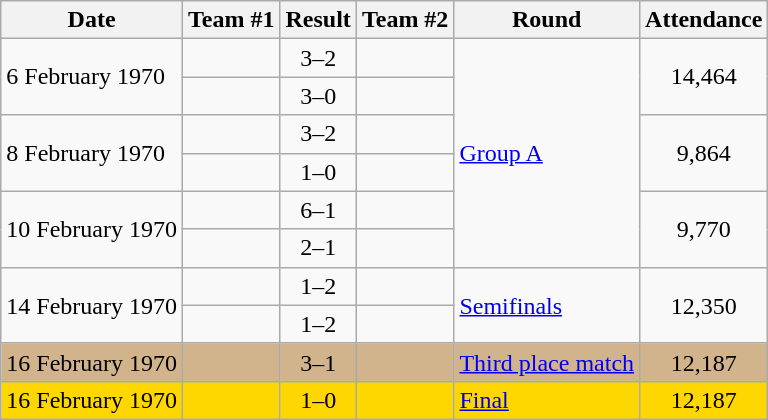<table class="wikitable" style="text-align: left;">
<tr>
<th>Date</th>
<th>Team #1</th>
<th>Result</th>
<th>Team #2</th>
<th>Round</th>
<th>Attendance</th>
</tr>
<tr>
<td rowspan="2">6 February 1970</td>
<td></td>
<td style="text-align:center;">3–2</td>
<td></td>
<td rowspan="6"><a href='#'>Group A</a></td>
<td rowspan="2" style="text-align:center;">14,464</td>
</tr>
<tr>
<td></td>
<td style="text-align:center;">3–0</td>
<td></td>
</tr>
<tr>
<td rowspan="2">8 February 1970</td>
<td></td>
<td style="text-align:center;">3–2</td>
<td></td>
<td rowspan="2" style="text-align:center;">9,864</td>
</tr>
<tr>
<td></td>
<td style="text-align:center;">1–0</td>
<td></td>
</tr>
<tr>
<td rowspan="2">10 February 1970</td>
<td></td>
<td style="text-align:center;">6–1</td>
<td></td>
<td rowspan="2" style="text-align:center;">9,770</td>
</tr>
<tr>
<td></td>
<td style="text-align:center;">2–1</td>
<td></td>
</tr>
<tr>
<td rowspan="2">14 February 1970</td>
<td></td>
<td style="text-align:center;">1–2 </td>
<td></td>
<td rowspan="2"><a href='#'>Semifinals</a></td>
<td rowspan="2" style="text-align:center;">12,350</td>
</tr>
<tr>
<td></td>
<td style="text-align:center;">1–2 </td>
<td></td>
</tr>
<tr bgcolor=tan>
<td>16 February 1970</td>
<td></td>
<td style="text-align:center;">3–1</td>
<td></td>
<td><a href='#'>Third place match</a></td>
<td style="text-align:center;">12,187</td>
</tr>
<tr bgcolor=gold>
<td>16 February 1970</td>
<td></td>
<td style="text-align:center;">1–0</td>
<td></td>
<td><a href='#'>Final</a></td>
<td style="text-align:center;">12,187</td>
</tr>
</table>
